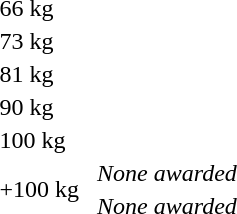<table>
<tr>
<td rowspan=2>66 kg</td>
<td rowspan=2></td>
<td rowspan=2></td>
<td></td>
</tr>
<tr>
<td></td>
</tr>
<tr>
<td rowspan=2>73 kg</td>
<td rowspan=2></td>
<td rowspan=2></td>
<td></td>
</tr>
<tr>
<td></td>
</tr>
<tr>
<td rowspan=2>81 kg</td>
<td rowspan=2></td>
<td rowspan=2></td>
<td></td>
</tr>
<tr>
<td></td>
</tr>
<tr>
<td rowspan=2>90 kg</td>
<td rowspan=2></td>
<td rowspan=2></td>
<td></td>
</tr>
<tr>
<td></td>
</tr>
<tr>
<td rowspan=2>100 kg</td>
<td rowspan=2></td>
<td rowspan=2></td>
<td></td>
</tr>
<tr>
<td></td>
</tr>
<tr>
<td rowspan=2>+100 kg</td>
<td rowspan=2></td>
<td rowspan=2></td>
<td><em>None awarded</em></td>
</tr>
<tr>
<td><em>None awarded</em></td>
</tr>
</table>
